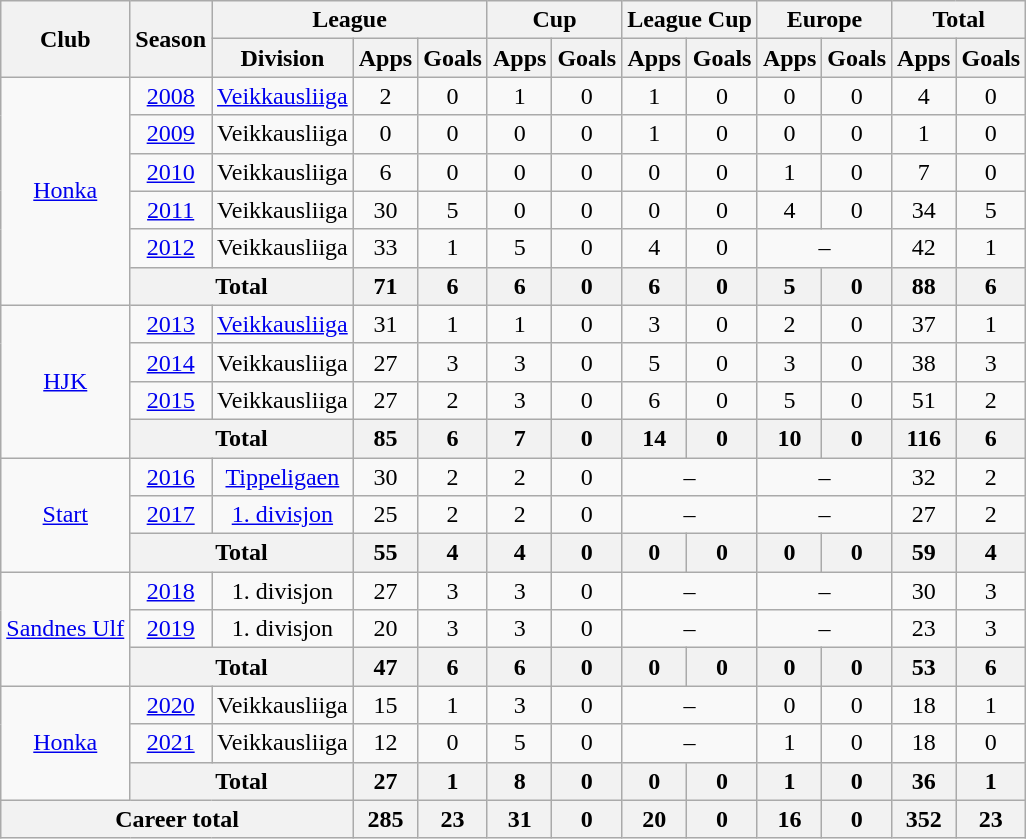<table class="wikitable" style="text-align: center;">
<tr>
<th rowspan="2">Club</th>
<th rowspan="2">Season</th>
<th colspan="3">League</th>
<th colspan="2">Cup</th>
<th colspan="2">League Cup</th>
<th colspan="2">Europe</th>
<th colspan="2">Total</th>
</tr>
<tr>
<th>Division</th>
<th>Apps</th>
<th>Goals</th>
<th>Apps</th>
<th>Goals</th>
<th>Apps</th>
<th>Goals</th>
<th>Apps</th>
<th>Goals</th>
<th>Apps</th>
<th>Goals</th>
</tr>
<tr>
<td rowspan="6" valign="center"><a href='#'>Honka</a></td>
<td><a href='#'>2008</a></td>
<td><a href='#'>Veikkausliiga</a></td>
<td>2</td>
<td>0</td>
<td>1</td>
<td>0</td>
<td>1</td>
<td>0</td>
<td>0</td>
<td>0</td>
<td>4</td>
<td>0</td>
</tr>
<tr>
<td><a href='#'>2009</a></td>
<td>Veikkausliiga</td>
<td>0</td>
<td>0</td>
<td>0</td>
<td>0</td>
<td>1</td>
<td>0</td>
<td>0</td>
<td>0</td>
<td>1</td>
<td>0</td>
</tr>
<tr>
<td><a href='#'>2010</a></td>
<td>Veikkausliiga</td>
<td>6</td>
<td>0</td>
<td>0</td>
<td>0</td>
<td>0</td>
<td>0</td>
<td>1</td>
<td>0</td>
<td>7</td>
<td>0</td>
</tr>
<tr>
<td><a href='#'>2011</a></td>
<td>Veikkausliiga</td>
<td>30</td>
<td>5</td>
<td>0</td>
<td>0</td>
<td>0</td>
<td>0</td>
<td>4</td>
<td>0</td>
<td>34</td>
<td>5</td>
</tr>
<tr>
<td><a href='#'>2012</a></td>
<td>Veikkausliiga</td>
<td>33</td>
<td>1</td>
<td>5</td>
<td>0</td>
<td>4</td>
<td>0</td>
<td colspan="2">–</td>
<td>42</td>
<td>1</td>
</tr>
<tr>
<th colspan="2">Total</th>
<th>71</th>
<th>6</th>
<th>6</th>
<th>0</th>
<th>6</th>
<th>0</th>
<th>5</th>
<th>0</th>
<th>88</th>
<th>6</th>
</tr>
<tr>
<td rowspan="4" valign="center"><a href='#'>HJK</a></td>
<td><a href='#'>2013</a></td>
<td><a href='#'>Veikkausliiga</a></td>
<td>31</td>
<td>1</td>
<td>1</td>
<td>0</td>
<td>3</td>
<td>0</td>
<td>2</td>
<td>0</td>
<td>37</td>
<td>1</td>
</tr>
<tr>
<td><a href='#'>2014</a></td>
<td>Veikkausliiga</td>
<td>27</td>
<td>3</td>
<td>3</td>
<td>0</td>
<td>5</td>
<td>0</td>
<td>3</td>
<td>0</td>
<td>38</td>
<td>3</td>
</tr>
<tr>
<td><a href='#'>2015</a></td>
<td>Veikkausliiga</td>
<td>27</td>
<td>2</td>
<td>3</td>
<td>0</td>
<td>6</td>
<td>0</td>
<td>5</td>
<td>0</td>
<td>51</td>
<td>2</td>
</tr>
<tr>
<th colspan="2">Total</th>
<th>85</th>
<th>6</th>
<th>7</th>
<th>0</th>
<th>14</th>
<th>0</th>
<th>10</th>
<th>0</th>
<th>116</th>
<th>6</th>
</tr>
<tr>
<td rowspan="3" valign="center"><a href='#'>Start</a></td>
<td><a href='#'>2016</a></td>
<td><a href='#'>Tippeligaen</a></td>
<td>30</td>
<td>2</td>
<td>2</td>
<td>0</td>
<td colspan="2">–</td>
<td colspan="2">–</td>
<td>32</td>
<td>2</td>
</tr>
<tr>
<td><a href='#'>2017</a></td>
<td><a href='#'>1. divisjon</a></td>
<td>25</td>
<td>2</td>
<td>2</td>
<td>0</td>
<td colspan="2">–</td>
<td colspan="2">–</td>
<td>27</td>
<td>2</td>
</tr>
<tr>
<th colspan="2">Total</th>
<th>55</th>
<th>4</th>
<th>4</th>
<th>0</th>
<th>0</th>
<th>0</th>
<th>0</th>
<th>0</th>
<th>59</th>
<th>4</th>
</tr>
<tr>
<td rowspan="3" valign="center"><a href='#'>Sandnes Ulf</a></td>
<td><a href='#'>2018</a></td>
<td>1. divisjon</td>
<td>27</td>
<td>3</td>
<td>3</td>
<td>0</td>
<td colspan="2">–</td>
<td colspan="2">–</td>
<td>30</td>
<td>3</td>
</tr>
<tr>
<td><a href='#'>2019</a></td>
<td>1. divisjon</td>
<td>20</td>
<td>3</td>
<td>3</td>
<td>0</td>
<td colspan="2">–</td>
<td colspan="2">–</td>
<td>23</td>
<td>3</td>
</tr>
<tr>
<th colspan="2">Total</th>
<th>47</th>
<th>6</th>
<th>6</th>
<th>0</th>
<th>0</th>
<th>0</th>
<th>0</th>
<th>0</th>
<th>53</th>
<th>6</th>
</tr>
<tr>
<td rowspan="3"><a href='#'>Honka</a></td>
<td><a href='#'>2020</a></td>
<td>Veikkausliiga</td>
<td>15</td>
<td>1</td>
<td>3</td>
<td>0</td>
<td colspan="2">–</td>
<td>0</td>
<td>0</td>
<td>18</td>
<td>1</td>
</tr>
<tr>
<td><a href='#'>2021</a></td>
<td>Veikkausliiga</td>
<td>12</td>
<td>0</td>
<td>5</td>
<td>0</td>
<td colspan="2">–</td>
<td>1</td>
<td>0</td>
<td>18</td>
<td>0</td>
</tr>
<tr>
<th colspan="2">Total</th>
<th>27</th>
<th>1</th>
<th>8</th>
<th>0</th>
<th>0</th>
<th>0</th>
<th>1</th>
<th>0</th>
<th>36</th>
<th>1</th>
</tr>
<tr>
<th colspan="3">Career total</th>
<th>285</th>
<th>23</th>
<th>31</th>
<th>0</th>
<th>20</th>
<th>0</th>
<th>16</th>
<th>0</th>
<th>352</th>
<th>23</th>
</tr>
</table>
